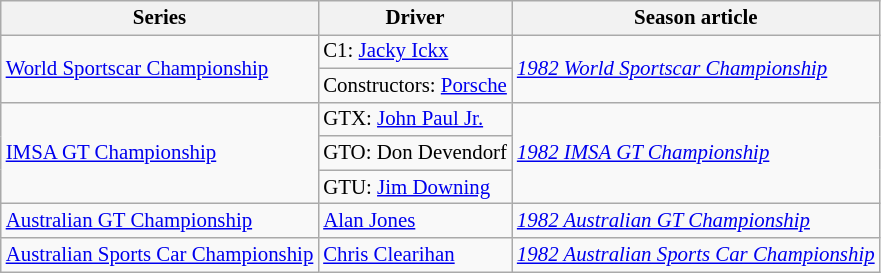<table class="wikitable" style="font-size: 87%;">
<tr>
<th>Series</th>
<th>Driver</th>
<th>Season article</th>
</tr>
<tr>
<td rowspan=2><a href='#'>World Sportscar Championship</a></td>
<td>C1:  <a href='#'>Jacky Ickx</a></td>
<td rowspan=2><em><a href='#'>1982 World Sportscar Championship</a></em></td>
</tr>
<tr>
<td>Constructors:  <a href='#'>Porsche</a></td>
</tr>
<tr>
<td rowspan=3><a href='#'>IMSA GT Championship</a></td>
<td>GTX:  <a href='#'>John Paul Jr.</a></td>
<td rowspan=3><em><a href='#'>1982 IMSA GT Championship</a></em></td>
</tr>
<tr>
<td>GTO:  Don Devendorf</td>
</tr>
<tr>
<td>GTU:  <a href='#'>Jim Downing</a></td>
</tr>
<tr>
<td><a href='#'>Australian GT Championship</a></td>
<td> <a href='#'>Alan Jones</a></td>
<td><em><a href='#'>1982 Australian GT Championship</a></em></td>
</tr>
<tr>
<td><a href='#'>Australian Sports Car Championship</a></td>
<td> <a href='#'>Chris Clearihan</a></td>
<td><em><a href='#'>1982 Australian Sports Car Championship</a></em></td>
</tr>
</table>
